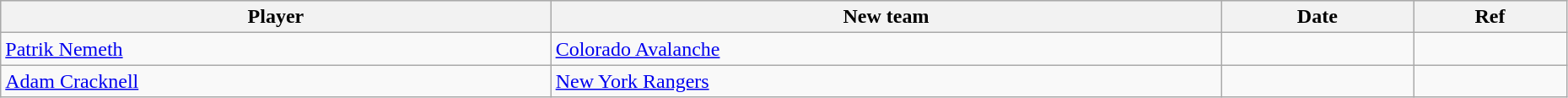<table class="wikitable" width=98%>
<tr style="background:#ddd; text-align:center;">
<th>Player</th>
<th>New team</th>
<th>Date</th>
<th>Ref</th>
</tr>
<tr>
<td><a href='#'>Patrik Nemeth</a></td>
<td><a href='#'>Colorado Avalanche</a></td>
<td></td>
<td></td>
</tr>
<tr>
<td><a href='#'>Adam Cracknell</a></td>
<td><a href='#'>New York Rangers</a></td>
<td></td>
<td></td>
</tr>
</table>
